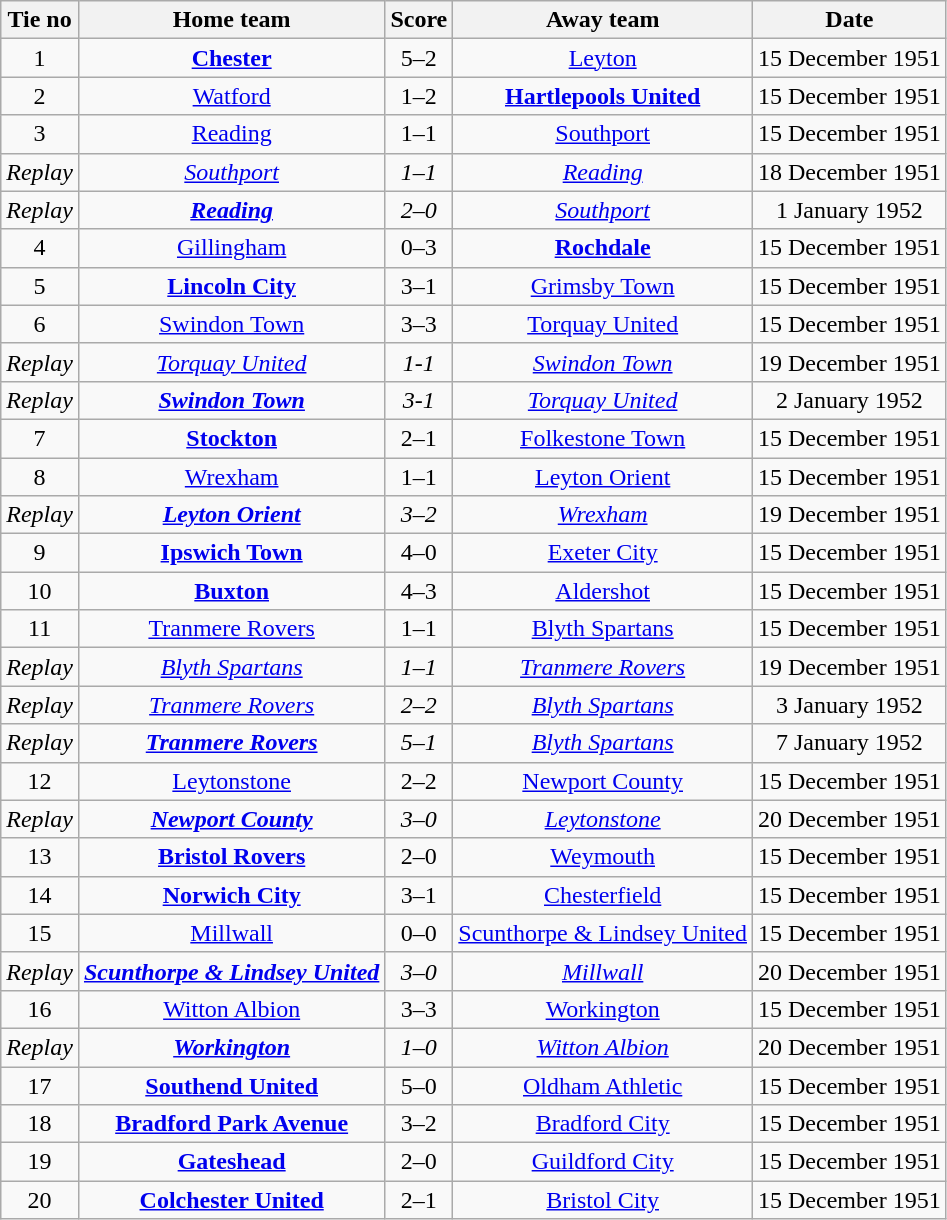<table class="wikitable" style="text-align: center">
<tr>
<th>Tie no</th>
<th>Home team</th>
<th>Score</th>
<th>Away team</th>
<th>Date</th>
</tr>
<tr>
<td>1</td>
<td><strong><a href='#'>Chester</a></strong></td>
<td>5–2</td>
<td><a href='#'>Leyton</a></td>
<td>15 December 1951</td>
</tr>
<tr>
<td>2</td>
<td><a href='#'>Watford</a></td>
<td>1–2</td>
<td><strong><a href='#'>Hartlepools United</a></strong></td>
<td>15 December 1951</td>
</tr>
<tr>
<td>3</td>
<td><a href='#'>Reading</a></td>
<td>1–1</td>
<td><a href='#'>Southport</a></td>
<td>15 December 1951</td>
</tr>
<tr>
<td><em>Replay</em></td>
<td><em><a href='#'>Southport</a></em></td>
<td><em>1–1</em></td>
<td><em><a href='#'>Reading</a></em></td>
<td>18 December 1951</td>
</tr>
<tr>
<td><em>Replay</em></td>
<td><strong><em><a href='#'>Reading</a></em></strong></td>
<td><em>2–0</em></td>
<td><em><a href='#'>Southport</a></em></td>
<td>1 January 1952</td>
</tr>
<tr>
<td>4</td>
<td><a href='#'>Gillingham</a></td>
<td>0–3</td>
<td><strong><a href='#'>Rochdale</a></strong></td>
<td>15 December 1951</td>
</tr>
<tr>
<td>5</td>
<td><strong><a href='#'>Lincoln City</a></strong></td>
<td>3–1</td>
<td><a href='#'>Grimsby Town</a></td>
<td>15 December 1951</td>
</tr>
<tr>
<td>6</td>
<td><a href='#'>Swindon Town</a></td>
<td>3–3</td>
<td><a href='#'>Torquay United</a></td>
<td>15 December 1951</td>
</tr>
<tr>
<td><em>Replay</em></td>
<td><em><a href='#'>Torquay United</a></em></td>
<td><em>1-1</em></td>
<td><em><a href='#'>Swindon Town</a></em></td>
<td>19 December 1951</td>
</tr>
<tr>
<td><em>Replay</em></td>
<td><strong><em><a href='#'>Swindon Town</a></em></strong></td>
<td><em>3-1</em></td>
<td><em><a href='#'>Torquay United</a></em></td>
<td>2 January 1952</td>
</tr>
<tr>
<td>7</td>
<td><strong><a href='#'>Stockton</a></strong></td>
<td>2–1</td>
<td><a href='#'>Folkestone Town</a></td>
<td>15 December 1951</td>
</tr>
<tr>
<td>8</td>
<td><a href='#'>Wrexham</a></td>
<td>1–1</td>
<td><a href='#'>Leyton Orient</a></td>
<td>15 December 1951</td>
</tr>
<tr>
<td><em>Replay</em></td>
<td><strong><em><a href='#'>Leyton Orient</a></em></strong></td>
<td><em>3–2</em></td>
<td><em><a href='#'>Wrexham</a></em></td>
<td>19 December 1951</td>
</tr>
<tr>
<td>9</td>
<td><strong><a href='#'>Ipswich Town</a></strong></td>
<td>4–0</td>
<td><a href='#'>Exeter City</a></td>
<td>15 December 1951</td>
</tr>
<tr>
<td>10</td>
<td><strong><a href='#'>Buxton</a></strong></td>
<td>4–3</td>
<td><a href='#'>Aldershot</a></td>
<td>15 December 1951</td>
</tr>
<tr>
<td>11</td>
<td><a href='#'>Tranmere Rovers</a></td>
<td>1–1</td>
<td><a href='#'>Blyth Spartans</a></td>
<td>15 December 1951</td>
</tr>
<tr>
<td><em>Replay</em></td>
<td><em><a href='#'>Blyth Spartans</a></em></td>
<td><em>1–1</em></td>
<td><em><a href='#'>Tranmere Rovers</a></em></td>
<td>19 December 1951</td>
</tr>
<tr>
<td><em>Replay</em></td>
<td><em><a href='#'>Tranmere Rovers</a></em></td>
<td><em>2–2</em></td>
<td><em><a href='#'>Blyth Spartans</a></em></td>
<td>3 January 1952</td>
</tr>
<tr>
<td><em>Replay</em></td>
<td><strong><em><a href='#'>Tranmere Rovers</a></em></strong></td>
<td><em>5–1</em></td>
<td><em><a href='#'>Blyth Spartans</a></em></td>
<td>7 January 1952</td>
</tr>
<tr>
<td>12</td>
<td><a href='#'>Leytonstone</a></td>
<td>2–2</td>
<td><a href='#'>Newport County</a></td>
<td>15 December 1951</td>
</tr>
<tr>
<td><em>Replay</em></td>
<td><strong><em><a href='#'>Newport County</a></em></strong></td>
<td><em>3–0</em></td>
<td><em><a href='#'>Leytonstone</a></em></td>
<td>20 December 1951</td>
</tr>
<tr>
<td>13</td>
<td><strong><a href='#'>Bristol Rovers</a></strong></td>
<td>2–0</td>
<td><a href='#'>Weymouth</a></td>
<td>15 December 1951</td>
</tr>
<tr>
<td>14</td>
<td><strong><a href='#'>Norwich City</a></strong></td>
<td>3–1</td>
<td><a href='#'>Chesterfield</a></td>
<td>15 December 1951</td>
</tr>
<tr>
<td>15</td>
<td><a href='#'>Millwall</a></td>
<td>0–0</td>
<td><a href='#'>Scunthorpe & Lindsey United</a></td>
<td>15 December 1951</td>
</tr>
<tr>
<td><em>Replay</em></td>
<td><strong><em><a href='#'>Scunthorpe & Lindsey United</a></em></strong></td>
<td><em>3–0</em></td>
<td><em><a href='#'>Millwall</a></em></td>
<td>20 December 1951</td>
</tr>
<tr>
<td>16</td>
<td><a href='#'>Witton Albion</a></td>
<td>3–3</td>
<td><a href='#'>Workington</a></td>
<td>15 December 1951</td>
</tr>
<tr>
<td><em>Replay</em></td>
<td><strong><em><a href='#'>Workington</a></em></strong></td>
<td><em>1–0</em></td>
<td><em><a href='#'>Witton Albion</a></em></td>
<td>20 December 1951</td>
</tr>
<tr>
<td>17</td>
<td><strong><a href='#'>Southend United</a></strong></td>
<td>5–0</td>
<td><a href='#'>Oldham Athletic</a></td>
<td>15 December 1951</td>
</tr>
<tr>
<td>18</td>
<td><strong><a href='#'>Bradford Park Avenue</a></strong></td>
<td>3–2</td>
<td><a href='#'>Bradford City</a></td>
<td>15 December 1951</td>
</tr>
<tr>
<td>19</td>
<td><strong><a href='#'>Gateshead</a></strong></td>
<td>2–0</td>
<td><a href='#'>Guildford City</a></td>
<td>15 December 1951</td>
</tr>
<tr>
<td>20</td>
<td><strong><a href='#'>Colchester United</a></strong></td>
<td>2–1</td>
<td><a href='#'>Bristol City</a></td>
<td>15 December 1951</td>
</tr>
</table>
